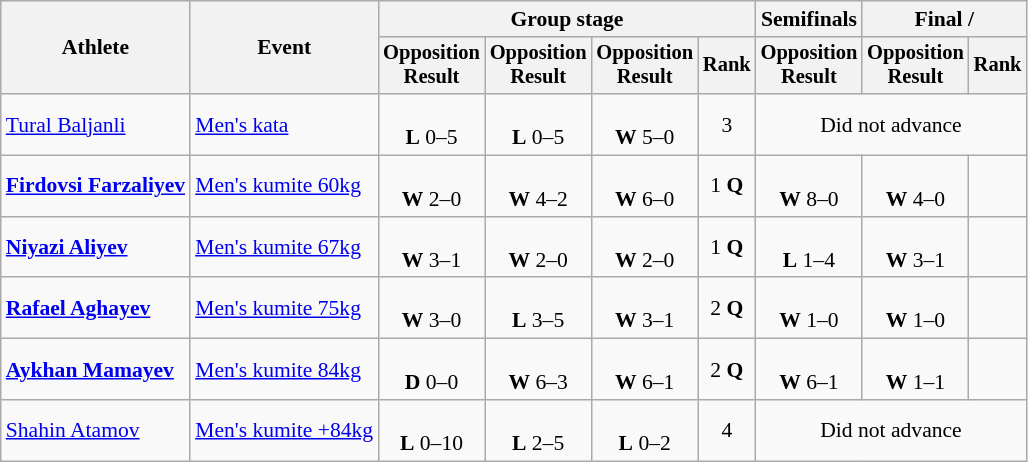<table class="wikitable" style="font-size:90%">
<tr>
<th rowspan="2">Athlete</th>
<th rowspan="2">Event</th>
<th colspan=4>Group stage</th>
<th>Semifinals</th>
<th colspan=2>Final / </th>
</tr>
<tr style="font-size:95%">
<th>Opposition<br>Result</th>
<th>Opposition<br>Result</th>
<th>Opposition<br>Result</th>
<th>Rank</th>
<th>Opposition<br>Result</th>
<th>Opposition<br>Result</th>
<th>Rank</th>
</tr>
<tr align=center>
<td align=left><a href='#'>Tural Baljanli</a></td>
<td align=left><a href='#'>Men's kata</a></td>
<td><br><strong>L</strong> 0–5</td>
<td><br><strong>L</strong> 0–5</td>
<td><br><strong>W</strong> 5–0</td>
<td>3</td>
<td colspan=3>Did not advance</td>
</tr>
<tr align=center>
<td align=left><strong><a href='#'>Firdovsi Farzaliyev</a></strong></td>
<td align=left><a href='#'>Men's kumite 60kg</a></td>
<td><br><strong>W</strong> 2–0</td>
<td><br><strong>W</strong> 4–2</td>
<td><br><strong>W</strong> 6–0</td>
<td>1 <strong>Q</strong></td>
<td><br><strong>W</strong> 8–0</td>
<td><br><strong>W</strong> 4–0</td>
<td></td>
</tr>
<tr align=center>
<td align=left><strong><a href='#'>Niyazi Aliyev</a></strong></td>
<td align=left><a href='#'>Men's kumite 67kg</a></td>
<td><br><strong>W</strong> 3–1</td>
<td><br><strong>W</strong> 2–0</td>
<td><br><strong>W</strong> 2–0</td>
<td>1 <strong>Q</strong></td>
<td><br><strong>L</strong> 1–4</td>
<td><br><strong>W</strong> 3–1</td>
<td></td>
</tr>
<tr align=center>
<td align=left><strong><a href='#'>Rafael Aghayev</a></strong></td>
<td align=left><a href='#'>Men's kumite 75kg</a></td>
<td><br><strong>W</strong> 3–0</td>
<td><br><strong>L</strong> 3–5</td>
<td><br><strong>W</strong> 3–1</td>
<td>2 <strong>Q</strong></td>
<td><br><strong>W</strong> 1–0</td>
<td><br><strong>W</strong> 1–0</td>
<td></td>
</tr>
<tr align=center>
<td align=left><strong><a href='#'>Aykhan Mamayev</a></strong></td>
<td align=left><a href='#'>Men's kumite 84kg</a></td>
<td><br><strong>D</strong> 0–0</td>
<td><br><strong>W</strong> 6–3</td>
<td><br><strong>W</strong> 6–1</td>
<td>2 <strong>Q</strong></td>
<td><br><strong>W</strong> 6–1</td>
<td><br><strong>W</strong> 1–1</td>
<td></td>
</tr>
<tr align=center>
<td align=left><a href='#'>Shahin Atamov</a></td>
<td align=left><a href='#'>Men's kumite +84kg</a></td>
<td><br><strong>L</strong> 0–10</td>
<td><br><strong>L</strong> 2–5</td>
<td><br><strong>L</strong> 0–2</td>
<td>4</td>
<td colspan=3>Did not advance</td>
</tr>
</table>
